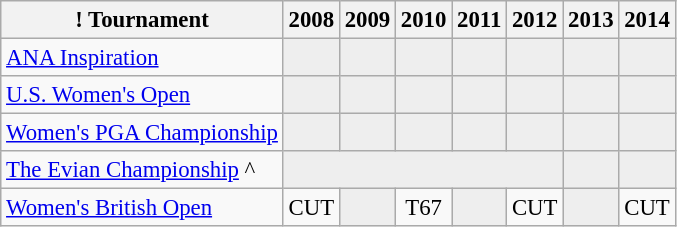<table class="wikitable" style="font-size:95%;text-align:center;">
<tr>
<th>! Tournament</th>
<th>2008</th>
<th>2009</th>
<th>2010</th>
<th>2011</th>
<th>2012</th>
<th>2013</th>
<th>2014</th>
</tr>
<tr>
<td align=left><a href='#'>ANA Inspiration</a></td>
<td style="background:#eeeeee;"></td>
<td style="background:#eeeeee;"></td>
<td style="background:#eeeeee;"></td>
<td style="background:#eeeeee;"></td>
<td style="background:#eeeeee;"></td>
<td style="background:#eeeeee;"></td>
<td style="background:#eeeeee;"></td>
</tr>
<tr>
<td align=left><a href='#'>U.S. Women's Open</a></td>
<td style="background:#eeeeee;"></td>
<td style="background:#eeeeee;"></td>
<td style="background:#eeeeee;"></td>
<td style="background:#eeeeee;"></td>
<td style="background:#eeeeee;"></td>
<td style="background:#eeeeee;"></td>
<td style="background:#eeeeee;"></td>
</tr>
<tr>
<td align=left><a href='#'>Women's PGA Championship</a></td>
<td style="background:#eeeeee;"></td>
<td style="background:#eeeeee;"></td>
<td style="background:#eeeeee;"></td>
<td style="background:#eeeeee;"></td>
<td style="background:#eeeeee;"></td>
<td style="background:#eeeeee;"></td>
<td style="background:#eeeeee;"></td>
</tr>
<tr>
<td align=left><a href='#'>The Evian Championship</a> ^</td>
<td style="background:#eeeeee;" colspan=5></td>
<td style="background:#eeeeee;"></td>
<td style="background:#eeeeee;"></td>
</tr>
<tr>
<td align=left><a href='#'>Women's British Open</a></td>
<td>CUT</td>
<td style="background:#eeeeee;"></td>
<td>T67</td>
<td style="background:#eeeeee;"></td>
<td>CUT</td>
<td style="background:#eeeeee;"></td>
<td>CUT</td>
</tr>
</table>
